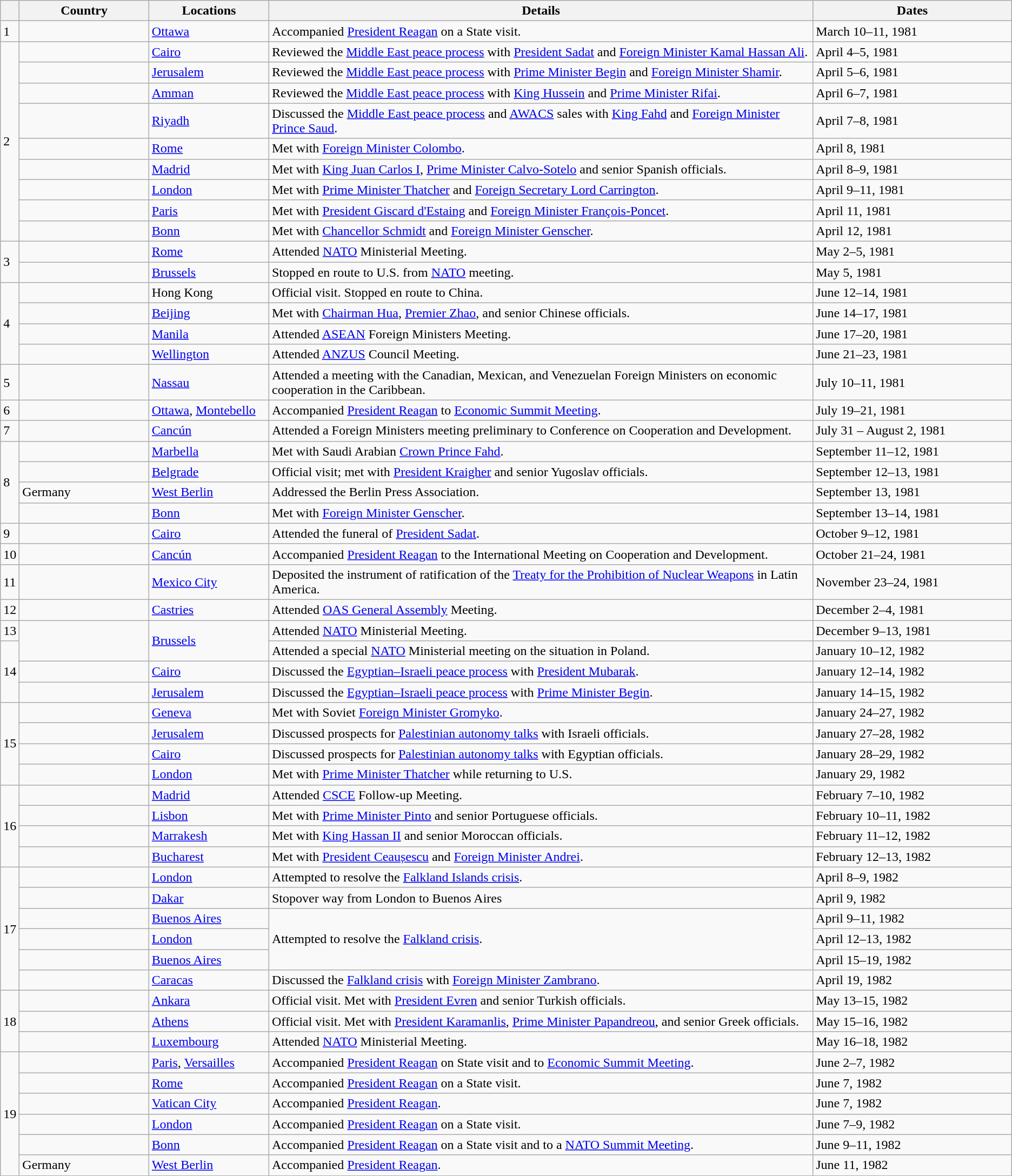<table class="wikitable sortable">
<tr>
<th></th>
<th style="width: 13%;">Country</th>
<th style="width: 12%;">Locations</th>
<th style="width: 55%;">Details</th>
<th style="width: 20%;">Dates</th>
</tr>
<tr>
<td>1</td>
<td></td>
<td><a href='#'>Ottawa</a></td>
<td>Accompanied <a href='#'>President Reagan</a> on a State visit.</td>
<td>March 10–11, 1981</td>
</tr>
<tr>
<td rowspan="9">2</td>
<td></td>
<td><a href='#'>Cairo</a></td>
<td>Reviewed the <a href='#'>Middle East peace process</a> with <a href='#'>President Sadat</a> and <a href='#'>Foreign Minister Kamal Hassan Ali</a>.</td>
<td>April 4–5, 1981</td>
</tr>
<tr>
<td></td>
<td><a href='#'>Jerusalem</a></td>
<td>Reviewed the <a href='#'>Middle East peace process</a> with <a href='#'>Prime Minister Begin</a> and <a href='#'>Foreign Minister Shamir</a>.</td>
<td>April 5–6, 1981</td>
</tr>
<tr>
<td></td>
<td><a href='#'>Amman</a></td>
<td>Reviewed the <a href='#'>Middle East peace process</a> with <a href='#'>King Hussein</a> and <a href='#'>Prime Minister Rifai</a>.</td>
<td>April 6–7, 1981</td>
</tr>
<tr>
<td></td>
<td><a href='#'>Riyadh</a></td>
<td>Discussed the <a href='#'>Middle East peace process</a> and <a href='#'>AWACS</a> sales with <a href='#'>King Fahd</a> and <a href='#'>Foreign Minister Prince Saud</a>.</td>
<td>April 7–8, 1981</td>
</tr>
<tr>
<td></td>
<td><a href='#'>Rome</a></td>
<td>Met with <a href='#'>Foreign Minister Colombo</a>.</td>
<td>April 8, 1981</td>
</tr>
<tr>
<td></td>
<td><a href='#'>Madrid</a></td>
<td>Met with <a href='#'>King Juan Carlos I</a>, <a href='#'>Prime Minister Calvo-Sotelo</a> and senior Spanish officials.</td>
<td>April 8–9, 1981</td>
</tr>
<tr>
<td></td>
<td><a href='#'>London</a></td>
<td>Met with <a href='#'>Prime Minister Thatcher</a> and <a href='#'>Foreign Secretary Lord Carrington</a>.</td>
<td>April 9–11, 1981</td>
</tr>
<tr>
<td></td>
<td><a href='#'>Paris</a></td>
<td>Met with <a href='#'>President Giscard d'Estaing</a> and <a href='#'>Foreign Minister François-Poncet</a>.</td>
<td>April 11, 1981</td>
</tr>
<tr>
<td></td>
<td><a href='#'>Bonn</a></td>
<td>Met with <a href='#'>Chancellor Schmidt</a> and <a href='#'>Foreign Minister Genscher</a>.</td>
<td>April 12, 1981</td>
</tr>
<tr>
<td rowspan="2">3</td>
<td></td>
<td><a href='#'>Rome</a></td>
<td>Attended <a href='#'>NATO</a> Ministerial Meeting.</td>
<td>May 2–5, 1981</td>
</tr>
<tr>
<td></td>
<td><a href='#'>Brussels</a></td>
<td>Stopped en route to U.S. from <a href='#'>NATO</a> meeting.</td>
<td>May 5, 1981</td>
</tr>
<tr>
<td rowspan="4">4</td>
<td></td>
<td>Hong Kong</td>
<td>Official visit. Stopped en route to China.</td>
<td>June 12–14, 1981</td>
</tr>
<tr>
<td></td>
<td><a href='#'>Beijing</a></td>
<td>Met with <a href='#'>Chairman Hua</a>, <a href='#'>Premier Zhao</a>, and senior Chinese officials.</td>
<td>June 14–17, 1981</td>
</tr>
<tr>
<td></td>
<td><a href='#'>Manila</a></td>
<td>Attended <a href='#'>ASEAN</a> Foreign Ministers Meeting.</td>
<td>June 17–20, 1981</td>
</tr>
<tr>
<td></td>
<td><a href='#'>Wellington</a></td>
<td>Attended <a href='#'>ANZUS</a> Council Meeting.</td>
<td>June 21–23, 1981</td>
</tr>
<tr>
<td>5</td>
<td></td>
<td><a href='#'>Nassau</a></td>
<td>Attended a meeting with the Canadian, Mexican, and Venezuelan Foreign Ministers on economic cooperation in the Caribbean.</td>
<td>July 10–11, 1981</td>
</tr>
<tr>
<td>6</td>
<td></td>
<td><a href='#'>Ottawa</a>, <a href='#'>Montebello</a></td>
<td>Accompanied <a href='#'>President Reagan</a> to <a href='#'>Economic Summit Meeting</a>.</td>
<td>July 19–21, 1981</td>
</tr>
<tr>
<td>7</td>
<td></td>
<td><a href='#'>Cancún</a></td>
<td>Attended a Foreign Ministers meeting preliminary to Conference on Cooperation and Development.</td>
<td>July 31 – August 2, 1981</td>
</tr>
<tr>
<td rowspan="4">8</td>
<td></td>
<td><a href='#'>Marbella</a></td>
<td>Met with Saudi Arabian <a href='#'>Crown Prince Fahd</a>.</td>
<td>September 11–12, 1981</td>
</tr>
<tr>
<td></td>
<td><a href='#'>Belgrade</a></td>
<td>Official visit; met with <a href='#'>President Kraigher</a> and senior Yugoslav officials.</td>
<td>September 12–13, 1981</td>
</tr>
<tr>
<td> Germany</td>
<td><a href='#'>West Berlin</a></td>
<td>Addressed the Berlin Press Association.</td>
<td>September 13, 1981</td>
</tr>
<tr>
<td></td>
<td><a href='#'>Bonn</a></td>
<td>Met with <a href='#'>Foreign Minister Genscher</a>.</td>
<td>September 13–14, 1981</td>
</tr>
<tr>
<td>9</td>
<td></td>
<td><a href='#'>Cairo</a></td>
<td>Attended the funeral of <a href='#'>President Sadat</a>.</td>
<td>October 9–12, 1981</td>
</tr>
<tr>
<td>10</td>
<td></td>
<td><a href='#'>Cancún</a></td>
<td>Accompanied <a href='#'>President Reagan</a> to the International Meeting on Cooperation and Development.</td>
<td>October 21–24, 1981</td>
</tr>
<tr>
<td>11</td>
<td></td>
<td><a href='#'>Mexico City</a></td>
<td>Deposited the instrument of ratification of the <a href='#'>Treaty for the Prohibition of Nuclear Weapons</a> in Latin America.</td>
<td>November 23–24, 1981</td>
</tr>
<tr>
<td>12</td>
<td></td>
<td><a href='#'>Castries</a></td>
<td>Attended <a href='#'>OAS General Assembly</a> Meeting.</td>
<td>December 2–4, 1981</td>
</tr>
<tr>
<td>13</td>
<td rowspan=2></td>
<td rowspan=2><a href='#'>Brussels</a></td>
<td>Attended <a href='#'>NATO</a> Ministerial Meeting.</td>
<td>December 9–13, 1981</td>
</tr>
<tr>
<td rowspan="3">14</td>
<td>Attended a special <a href='#'>NATO</a> Ministerial meeting on the situation in Poland.</td>
<td>January 10–12, 1982</td>
</tr>
<tr>
<td></td>
<td><a href='#'>Cairo</a></td>
<td>Discussed the <a href='#'>Egyptian–Israeli peace process</a> with <a href='#'>President Mubarak</a>.</td>
<td>January 12–14, 1982</td>
</tr>
<tr>
<td></td>
<td><a href='#'>Jerusalem</a></td>
<td>Discussed the <a href='#'>Egyptian–Israeli peace process</a> with <a href='#'>Prime Minister Begin</a>.</td>
<td>January 14–15, 1982</td>
</tr>
<tr>
<td rowspan="4">15</td>
<td></td>
<td><a href='#'>Geneva</a></td>
<td>Met with Soviet <a href='#'>Foreign Minister Gromyko</a>.</td>
<td>January 24–27, 1982</td>
</tr>
<tr>
<td></td>
<td><a href='#'>Jerusalem</a></td>
<td>Discussed prospects for <a href='#'>Palestinian autonomy talks</a> with Israeli officials.</td>
<td>January 27–28, 1982</td>
</tr>
<tr>
<td></td>
<td><a href='#'>Cairo</a></td>
<td>Discussed prospects for <a href='#'>Palestinian autonomy talks</a> with Egyptian officials.</td>
<td>January 28–29, 1982</td>
</tr>
<tr>
<td></td>
<td><a href='#'>London</a></td>
<td>Met with <a href='#'>Prime Minister Thatcher</a> while returning to U.S.</td>
<td>January 29, 1982</td>
</tr>
<tr>
<td rowspan="4">16</td>
<td></td>
<td><a href='#'>Madrid</a></td>
<td>Attended <a href='#'>CSCE</a> Follow-up Meeting.</td>
<td>February 7–10, 1982</td>
</tr>
<tr>
<td></td>
<td><a href='#'>Lisbon</a></td>
<td>Met with <a href='#'>Prime Minister Pinto</a> and senior Portuguese officials.</td>
<td>February 10–11, 1982</td>
</tr>
<tr>
<td></td>
<td><a href='#'>Marrakesh</a></td>
<td>Met with <a href='#'>King Hassan II</a> and senior Moroccan officials.</td>
<td>February 11–12, 1982</td>
</tr>
<tr>
<td></td>
<td><a href='#'>Bucharest</a></td>
<td>Met with <a href='#'>President Ceaușescu</a> and <a href='#'>Foreign Minister Andrei</a>.</td>
<td>February 12–13, 1982</td>
</tr>
<tr>
<td rowspan="6">17</td>
<td></td>
<td><a href='#'>London</a></td>
<td>Attempted to resolve the <a href='#'>Falkland Islands crisis</a>.</td>
<td>April 8–9, 1982</td>
</tr>
<tr>
<td></td>
<td><a href='#'>Dakar</a></td>
<td>Stopover way from London to Buenos Aires</td>
<td>April 9, 1982</td>
</tr>
<tr>
<td></td>
<td><a href='#'>Buenos Aires</a></td>
<td rowspan=3>Attempted to resolve the <a href='#'>Falkland crisis</a>.</td>
<td>April 9–11, 1982</td>
</tr>
<tr>
<td></td>
<td><a href='#'>London</a></td>
<td>April 12–13, 1982</td>
</tr>
<tr>
<td></td>
<td><a href='#'>Buenos Aires</a></td>
<td>April 15–19, 1982</td>
</tr>
<tr>
<td></td>
<td><a href='#'>Caracas</a></td>
<td>Discussed the <a href='#'>Falkland crisis</a> with <a href='#'>Foreign Minister Zambrano</a>.</td>
<td>April 19, 1982</td>
</tr>
<tr>
<td rowspan="3">18</td>
<td></td>
<td><a href='#'>Ankara</a></td>
<td>Official visit. Met with <a href='#'>President Evren</a> and senior Turkish officials.</td>
<td>May 13–15, 1982</td>
</tr>
<tr>
<td></td>
<td><a href='#'>Athens</a></td>
<td>Official visit. Met with <a href='#'>President Karamanlis</a>, <a href='#'>Prime Minister Papandreou</a>, and senior Greek officials.</td>
<td>May 15–16, 1982</td>
</tr>
<tr>
<td></td>
<td><a href='#'>Luxembourg</a></td>
<td>Attended <a href='#'>NATO</a> Ministerial Meeting.</td>
<td>May 16–18, 1982</td>
</tr>
<tr>
<td rowspan="6">19</td>
<td></td>
<td><a href='#'>Paris</a>, <a href='#'>Versailles</a></td>
<td>Accompanied <a href='#'>President Reagan</a> on State visit and to <a href='#'>Economic Summit Meeting</a>.</td>
<td>June 2–7, 1982</td>
</tr>
<tr>
<td></td>
<td><a href='#'>Rome</a></td>
<td>Accompanied <a href='#'>President Reagan</a> on a State visit.</td>
<td>June 7, 1982</td>
</tr>
<tr>
<td></td>
<td><a href='#'>Vatican City</a></td>
<td>Accompanied <a href='#'>President Reagan</a>.</td>
<td>June 7, 1982</td>
</tr>
<tr>
<td></td>
<td><a href='#'>London</a></td>
<td>Accompanied <a href='#'>President Reagan</a> on a State visit.</td>
<td>June 7–9, 1982</td>
</tr>
<tr>
<td></td>
<td><a href='#'>Bonn</a></td>
<td>Accompanied <a href='#'>President Reagan</a> on a State visit and to a <a href='#'>NATO Summit Meeting</a>.</td>
<td>June 9–11, 1982</td>
</tr>
<tr>
<td> Germany</td>
<td><a href='#'>West Berlin</a></td>
<td>Accompanied <a href='#'>President Reagan</a>.</td>
<td>June 11, 1982</td>
</tr>
</table>
